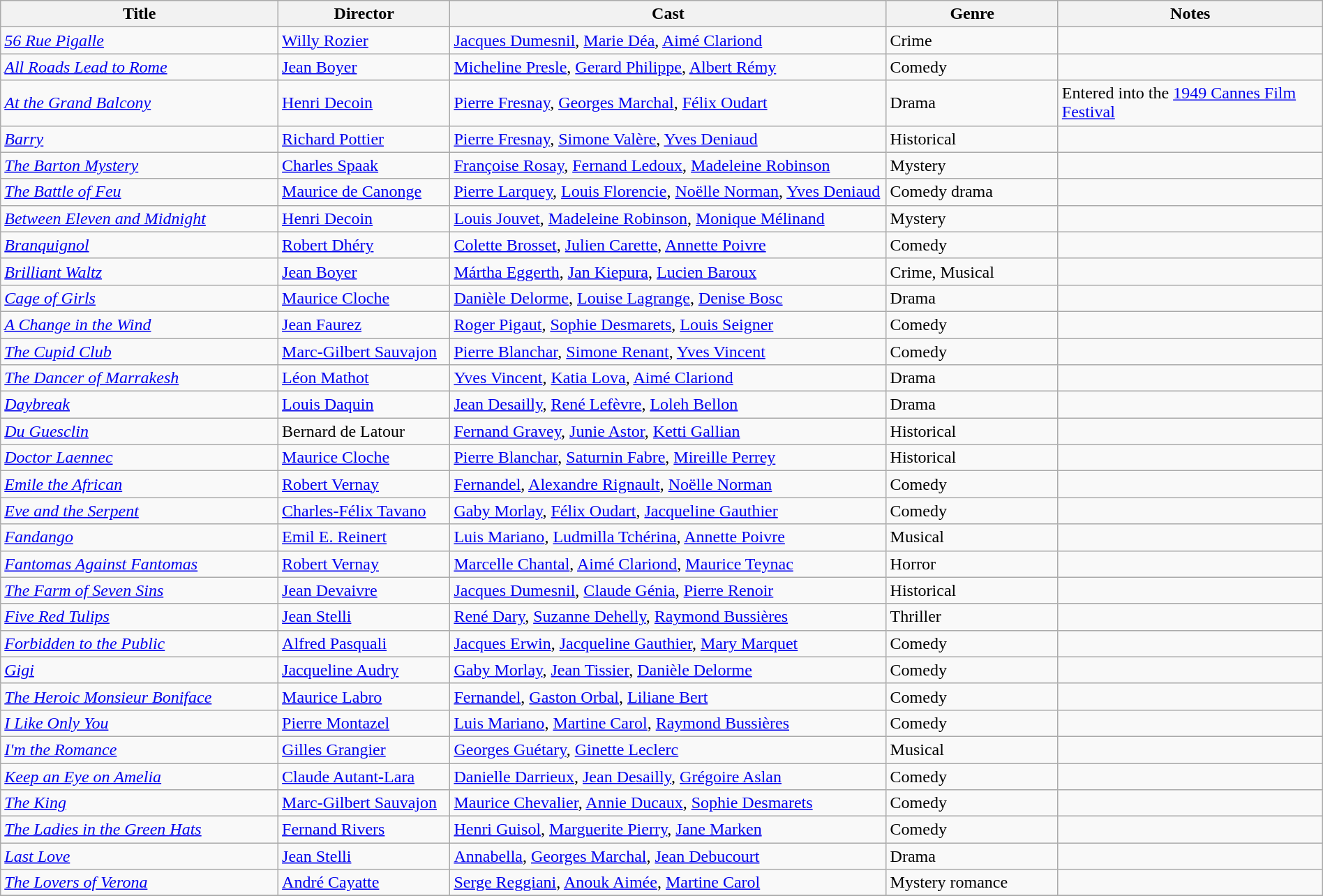<table class="wikitable" style="width:100%;">
<tr>
<th style="width:21%;">Title</th>
<th style="width:13%;">Director</th>
<th style="width:33%;">Cast</th>
<th style="width:13%;">Genre</th>
<th style="width:20%;">Notes</th>
</tr>
<tr>
<td><em><a href='#'>56 Rue Pigalle</a></em></td>
<td><a href='#'>Willy Rozier</a></td>
<td><a href='#'>Jacques Dumesnil</a>, <a href='#'>Marie Déa</a>, <a href='#'>Aimé Clariond</a></td>
<td>Crime</td>
<td></td>
</tr>
<tr>
<td><em><a href='#'>All Roads Lead to Rome</a></em></td>
<td><a href='#'>Jean Boyer</a></td>
<td><a href='#'>Micheline Presle</a>, <a href='#'>Gerard Philippe</a>, <a href='#'>Albert Rémy</a></td>
<td>Comedy</td>
<td></td>
</tr>
<tr>
<td><em><a href='#'>At the Grand Balcony</a></em></td>
<td><a href='#'>Henri Decoin</a></td>
<td><a href='#'>Pierre Fresnay</a>, <a href='#'>Georges Marchal</a>, <a href='#'>Félix Oudart</a></td>
<td>Drama</td>
<td>Entered into the <a href='#'>1949 Cannes Film Festival</a></td>
</tr>
<tr>
<td><em><a href='#'>Barry</a></em></td>
<td><a href='#'>Richard Pottier</a></td>
<td><a href='#'>Pierre Fresnay</a>, <a href='#'>Simone Valère</a>, <a href='#'>Yves Deniaud</a></td>
<td>Historical</td>
<td></td>
</tr>
<tr>
<td><em><a href='#'>The Barton Mystery</a></em></td>
<td><a href='#'>Charles Spaak</a></td>
<td><a href='#'>Françoise Rosay</a>, <a href='#'>Fernand Ledoux</a>, <a href='#'>Madeleine Robinson</a></td>
<td>Mystery</td>
<td></td>
</tr>
<tr>
<td><em><a href='#'>The Battle of Feu</a></em></td>
<td><a href='#'>Maurice de Canonge</a></td>
<td><a href='#'>Pierre Larquey</a>, <a href='#'>Louis Florencie</a>, <a href='#'>Noëlle Norman</a>, <a href='#'>Yves Deniaud</a></td>
<td>Comedy drama</td>
<td></td>
</tr>
<tr>
<td><em><a href='#'>Between Eleven and Midnight</a></em></td>
<td><a href='#'>Henri Decoin</a></td>
<td><a href='#'>Louis Jouvet</a>, <a href='#'>Madeleine Robinson</a>, <a href='#'>Monique Mélinand</a></td>
<td>Mystery</td>
<td></td>
</tr>
<tr>
<td><em><a href='#'>Branquignol</a></em></td>
<td><a href='#'>Robert Dhéry</a></td>
<td><a href='#'>Colette Brosset</a>, <a href='#'>Julien Carette</a>, <a href='#'>Annette Poivre</a></td>
<td>Comedy</td>
<td></td>
</tr>
<tr>
<td><em><a href='#'>Brilliant Waltz</a></em></td>
<td><a href='#'>Jean Boyer</a></td>
<td><a href='#'>Mártha Eggerth</a>, <a href='#'>Jan Kiepura</a>, <a href='#'>Lucien Baroux</a></td>
<td>Crime, Musical</td>
<td></td>
</tr>
<tr>
<td><em><a href='#'>Cage of Girls</a></em></td>
<td><a href='#'>Maurice Cloche</a></td>
<td><a href='#'>Danièle Delorme</a>, <a href='#'>Louise Lagrange</a>, <a href='#'>Denise Bosc</a></td>
<td>Drama</td>
<td></td>
</tr>
<tr>
<td><em><a href='#'>A Change in the Wind</a></em></td>
<td><a href='#'>Jean Faurez</a></td>
<td><a href='#'>Roger Pigaut</a>, <a href='#'>Sophie Desmarets</a>, <a href='#'>Louis Seigner</a></td>
<td>Comedy</td>
<td></td>
</tr>
<tr>
<td><em><a href='#'>The Cupid Club</a></em></td>
<td><a href='#'>Marc-Gilbert Sauvajon</a></td>
<td><a href='#'>Pierre Blanchar</a>, <a href='#'>Simone Renant</a>, <a href='#'>Yves Vincent</a></td>
<td>Comedy</td>
<td></td>
</tr>
<tr>
<td><em><a href='#'>The Dancer of Marrakesh</a></em></td>
<td><a href='#'>Léon Mathot</a></td>
<td><a href='#'>Yves Vincent</a>, <a href='#'>Katia Lova</a>, <a href='#'>Aimé Clariond</a></td>
<td>Drama</td>
<td></td>
</tr>
<tr>
<td><em><a href='#'>Daybreak</a></em></td>
<td><a href='#'>Louis Daquin</a></td>
<td><a href='#'>Jean Desailly</a>, <a href='#'>René Lefèvre</a>, <a href='#'>Loleh Bellon</a></td>
<td>Drama</td>
<td></td>
</tr>
<tr>
<td><em><a href='#'>Du Guesclin</a></em></td>
<td>Bernard de Latour</td>
<td><a href='#'>Fernand Gravey</a>, <a href='#'>Junie Astor</a>, <a href='#'>Ketti Gallian</a></td>
<td>Historical</td>
<td></td>
</tr>
<tr>
<td><em><a href='#'>Doctor Laennec</a></em></td>
<td><a href='#'>Maurice Cloche</a></td>
<td><a href='#'>Pierre Blanchar</a>, <a href='#'>Saturnin Fabre</a>, <a href='#'>Mireille Perrey</a></td>
<td>Historical</td>
<td></td>
</tr>
<tr>
<td><em><a href='#'>Emile the African</a></em></td>
<td><a href='#'>Robert Vernay</a></td>
<td><a href='#'>Fernandel</a>, <a href='#'>Alexandre Rignault</a>, <a href='#'>Noëlle Norman</a></td>
<td>Comedy</td>
<td></td>
</tr>
<tr>
<td><em><a href='#'>Eve and the Serpent</a></em></td>
<td><a href='#'>Charles-Félix Tavano</a></td>
<td><a href='#'>Gaby Morlay</a>, <a href='#'>Félix Oudart</a>, <a href='#'>Jacqueline Gauthier</a></td>
<td>Comedy</td>
<td></td>
</tr>
<tr>
<td><em><a href='#'>Fandango</a></em></td>
<td><a href='#'>Emil E. Reinert</a></td>
<td><a href='#'>Luis Mariano</a>, <a href='#'>Ludmilla Tchérina</a>, <a href='#'>Annette Poivre</a></td>
<td>Musical</td>
<td></td>
</tr>
<tr>
<td><em><a href='#'>Fantomas Against Fantomas</a></em></td>
<td><a href='#'>Robert Vernay</a></td>
<td><a href='#'>Marcelle Chantal</a>, <a href='#'>Aimé Clariond</a>, <a href='#'>Maurice Teynac</a></td>
<td>Horror</td>
<td></td>
</tr>
<tr>
<td><em><a href='#'>The Farm of Seven Sins</a></em></td>
<td><a href='#'>Jean Devaivre</a></td>
<td><a href='#'>Jacques Dumesnil</a>, <a href='#'>Claude Génia</a>, <a href='#'>Pierre Renoir</a></td>
<td>Historical</td>
<td></td>
</tr>
<tr>
<td><em><a href='#'>Five Red Tulips</a></em></td>
<td><a href='#'>Jean Stelli</a></td>
<td><a href='#'>René Dary</a>, <a href='#'>Suzanne Dehelly</a>, <a href='#'>Raymond Bussières</a></td>
<td>Thriller</td>
<td></td>
</tr>
<tr>
<td><em><a href='#'>Forbidden to the Public</a></em></td>
<td><a href='#'>Alfred Pasquali</a></td>
<td><a href='#'>Jacques Erwin</a>, <a href='#'>Jacqueline Gauthier</a>, <a href='#'>Mary Marquet</a></td>
<td>Comedy</td>
<td></td>
</tr>
<tr>
<td><em><a href='#'>Gigi</a></em></td>
<td><a href='#'>Jacqueline Audry</a></td>
<td><a href='#'>Gaby Morlay</a>, <a href='#'>Jean Tissier</a>, <a href='#'>Danièle Delorme</a></td>
<td>Comedy</td>
<td></td>
</tr>
<tr>
<td><em><a href='#'>The Heroic Monsieur Boniface</a></em></td>
<td><a href='#'>Maurice Labro</a></td>
<td><a href='#'>Fernandel</a>, <a href='#'>Gaston Orbal</a>, <a href='#'>Liliane Bert</a></td>
<td>Comedy</td>
<td></td>
</tr>
<tr>
<td><em><a href='#'>I Like Only You</a></em></td>
<td><a href='#'>Pierre Montazel</a></td>
<td><a href='#'>Luis Mariano</a>, <a href='#'>Martine Carol</a>, <a href='#'>Raymond Bussières</a></td>
<td>Comedy</td>
<td></td>
</tr>
<tr>
<td><em><a href='#'>I'm the Romance</a></em></td>
<td><a href='#'>Gilles Grangier</a></td>
<td><a href='#'>Georges Guétary</a>, <a href='#'>Ginette Leclerc</a></td>
<td>Musical</td>
<td></td>
</tr>
<tr>
<td><em><a href='#'>Keep an Eye on Amelia</a></em></td>
<td><a href='#'>Claude Autant-Lara</a></td>
<td><a href='#'>Danielle Darrieux</a>, <a href='#'>Jean Desailly</a>, <a href='#'>Grégoire Aslan</a></td>
<td>Comedy</td>
<td></td>
</tr>
<tr>
<td><em><a href='#'>The King</a></em></td>
<td><a href='#'>Marc-Gilbert Sauvajon</a></td>
<td><a href='#'>Maurice Chevalier</a>, <a href='#'>Annie Ducaux</a>, <a href='#'>Sophie Desmarets</a></td>
<td>Comedy</td>
<td></td>
</tr>
<tr>
<td><em><a href='#'>The Ladies in the Green Hats</a></em></td>
<td><a href='#'>Fernand Rivers</a></td>
<td><a href='#'>Henri Guisol</a>, <a href='#'>Marguerite Pierry</a>, <a href='#'>Jane Marken</a></td>
<td>Comedy</td>
<td></td>
</tr>
<tr>
<td><em><a href='#'>Last Love</a></em></td>
<td><a href='#'>Jean Stelli</a></td>
<td><a href='#'>Annabella</a>, <a href='#'>Georges Marchal</a>, <a href='#'>Jean Debucourt</a></td>
<td>Drama</td>
<td></td>
</tr>
<tr>
<td><em><a href='#'>The Lovers of Verona</a></em></td>
<td><a href='#'>André Cayatte</a></td>
<td><a href='#'>Serge Reggiani</a>, <a href='#'>Anouk Aimée</a>, <a href='#'>Martine Carol</a></td>
<td>Mystery romance</td>
<td></td>
</tr>
<tr>
</tr>
</table>
